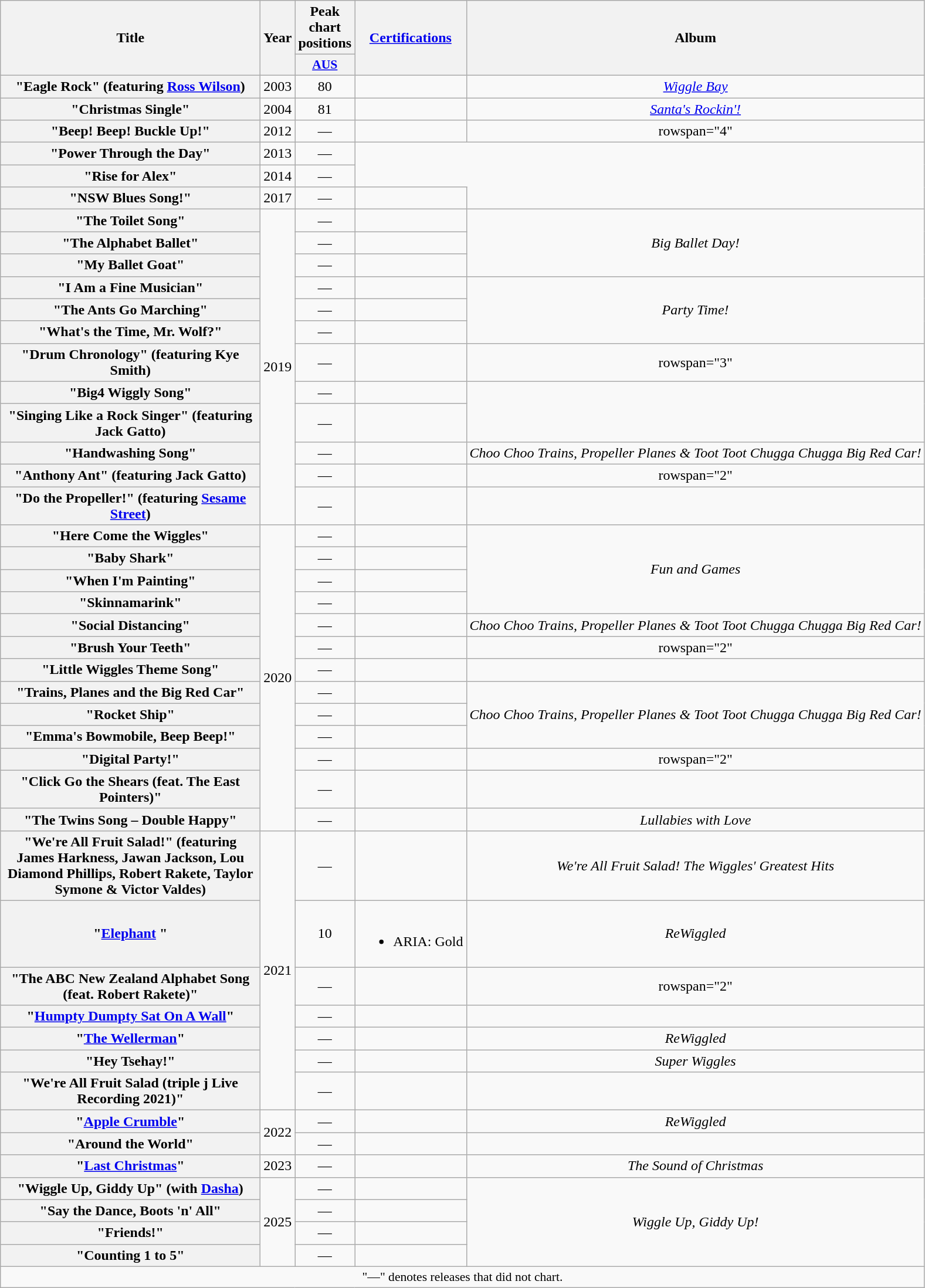<table class="wikitable plainrowheaders" style="text-align:center;">
<tr>
<th scope="col" rowspan="2" style="width:18em;">Title</th>
<th scope="col" rowspan="2">Year</th>
<th scope="col" colspan="1">Peak chart positions</th>
<th scope="col" rowspan="2"><a href='#'>Certifications</a></th>
<th scope="col" rowspan="2">Album</th>
</tr>
<tr>
<th scope="col" style="width:2.5em;font-size:90%;"><a href='#'>AUS</a><br></th>
</tr>
<tr>
<th scope="row">"Eagle Rock" <span>(featuring <a href='#'>Ross Wilson</a>)</span> </th>
<td>2003</td>
<td>80</td>
<td></td>
<td><em><a href='#'>Wiggle Bay</a></em></td>
</tr>
<tr>
<th scope="row">"Christmas Single" </th>
<td>2004</td>
<td>81</td>
<td></td>
<td><em><a href='#'>Santa's Rockin'!</a></em></td>
</tr>
<tr>
<th scope="row">"Beep! Beep! Buckle Up!"</th>
<td>2012</td>
<td>—</td>
<td></td>
<td>rowspan="4" </td>
</tr>
<tr>
<th scope="row">"Power Through the Day"</th>
<td>2013</td>
<td>—</td>
</tr>
<tr>
<th scope="row">"Rise for Alex"</th>
<td>2014</td>
<td>—</td>
</tr>
<tr>
<th scope="row">"NSW Blues Song!"</th>
<td>2017</td>
<td>—</td>
<td></td>
</tr>
<tr>
<th scope="row">"The Toilet Song"</th>
<td rowspan="12">2019</td>
<td>—</td>
<td></td>
<td rowspan="3"><em>Big Ballet Day!</em></td>
</tr>
<tr>
<th scope="row">"The Alphabet Ballet"</th>
<td>—</td>
<td></td>
</tr>
<tr>
<th scope="row">"My Ballet Goat"</th>
<td>—</td>
<td></td>
</tr>
<tr>
<th scope="row">"I Am a Fine Musician"</th>
<td>—</td>
<td></td>
<td rowspan="3"><em>Party Time!</em></td>
</tr>
<tr>
<th scope="row">"The Ants Go Marching"</th>
<td>—</td>
<td></td>
</tr>
<tr>
<th scope="row">"What's the Time, Mr. Wolf?"</th>
<td>—</td>
<td></td>
</tr>
<tr>
<th scope="row">"Drum Chronology" <span>(featuring Kye Smith)</span></th>
<td>—</td>
<td></td>
<td>rowspan="3" </td>
</tr>
<tr>
<th scope="row">"Big4 Wiggly Song"</th>
<td>—</td>
<td></td>
</tr>
<tr>
<th scope="row">"Singing Like a Rock Singer" <span>(featuring Jack Gatto)</span></th>
<td>—</td>
<td></td>
</tr>
<tr>
<th scope="row">"Handwashing Song"</th>
<td>—</td>
<td></td>
<td><em>Choo Choo Trains, Propeller Planes & Toot Toot Chugga Chugga Big Red Car!</em></td>
</tr>
<tr>
<th scope="row">"Anthony Ant" <span>(featuring Jack Gatto)</span></th>
<td>—</td>
<td></td>
<td>rowspan="2" </td>
</tr>
<tr>
<th scope="row">"Do the Propeller!" <span>(featuring <a href='#'>Sesame Street</a>)</span></th>
<td>—</td>
<td></td>
</tr>
<tr>
<th scope="row">"Here Come the Wiggles"</th>
<td rowspan="13">2020</td>
<td>—</td>
<td></td>
<td rowspan="4"><em>Fun and Games</em></td>
</tr>
<tr>
<th scope="row">"Baby Shark"</th>
<td>—</td>
<td></td>
</tr>
<tr>
<th scope="row">"When I'm Painting"</th>
<td>—</td>
<td></td>
</tr>
<tr>
<th scope="row">"Skinnamarink"</th>
<td>—</td>
<td></td>
</tr>
<tr>
<th scope="row">"Social Distancing"</th>
<td>—</td>
<td></td>
<td><em>Choo Choo Trains, Propeller Planes & Toot Toot Chugga Chugga Big Red Car!</em></td>
</tr>
<tr>
<th scope="row">"Brush Your Teeth"</th>
<td>—</td>
<td></td>
<td>rowspan="2" </td>
</tr>
<tr>
<th scope="row">"Little Wiggles Theme Song"</th>
<td>—</td>
<td></td>
</tr>
<tr>
<th scope="row">"Trains, Planes and the Big Red Car"</th>
<td>—</td>
<td></td>
<td rowspan="3"><em>Choo Choo Trains, Propeller Planes & Toot Toot Chugga Chugga Big Red Car!</em></td>
</tr>
<tr>
<th scope="row">"Rocket Ship"</th>
<td>—</td>
<td></td>
</tr>
<tr>
<th scope="row">"Emma's Bowmobile, Beep Beep!"</th>
<td>—</td>
<td></td>
</tr>
<tr>
<th scope="row">"Digital Party!"</th>
<td>—</td>
<td></td>
<td>rowspan="2" </td>
</tr>
<tr>
<th scope="row">"Click Go the Shears (feat. The East Pointers)"</th>
<td>—</td>
<td></td>
</tr>
<tr>
<th scope="row">"The Twins Song – Double Happy"</th>
<td>—</td>
<td></td>
<td><em>Lullabies with Love</em></td>
</tr>
<tr>
<th scope="row">"We're All Fruit Salad!" <span>(featuring James Harkness, Jawan Jackson, Lou Diamond Phillips, Robert Rakete, Taylor Symone & Victor Valdes)</span></th>
<td rowspan="7">2021</td>
<td>—</td>
<td></td>
<td><em>We're All Fruit Salad! The Wiggles' Greatest Hits</em></td>
</tr>
<tr>
<th scope="row">"<a href='#'>Elephant</a> "</th>
<td>10</td>
<td><br><ul><li>ARIA: Gold</li></ul></td>
<td><em>ReWiggled</em></td>
</tr>
<tr>
<th scope="row">"The ABC New Zealand Alphabet Song (feat. Robert Rakete)"</th>
<td>—</td>
<td></td>
<td>rowspan="2" </td>
</tr>
<tr>
<th scope="row">"<a href='#'>Humpty Dumpty Sat On A Wall</a>"</th>
<td>—</td>
<td></td>
</tr>
<tr>
<th scope="row">"<a href='#'>The Wellerman</a>"</th>
<td>—</td>
<td></td>
<td><em>ReWiggled</em></td>
</tr>
<tr>
<th scope="row">"Hey Tsehay!"</th>
<td>—</td>
<td></td>
<td><em>Super Wiggles</em></td>
</tr>
<tr>
<th scope="row">"We're All Fruit Salad (triple j Live Recording 2021)"</th>
<td>—</td>
<td></td>
<td></td>
</tr>
<tr>
<th scope="row">"<a href='#'>Apple Crumble</a>"</th>
<td rowspan="2">2022</td>
<td>—</td>
<td></td>
<td><em>ReWiggled</em></td>
</tr>
<tr>
<th scope="row">"Around the World"</th>
<td>—</td>
<td></td>
<td></td>
</tr>
<tr>
<th scope="row">"<a href='#'>Last Christmas</a>"</th>
<td>2023</td>
<td>—</td>
<td></td>
<td><em>The Sound of Christmas</em></td>
</tr>
<tr>
<th scope="row">"Wiggle Up, Giddy Up" (with <a href='#'>Dasha</a>)</th>
<td rowspan="4">2025</td>
<td>—</td>
<td></td>
<td rowspan="4"><em>Wiggle Up, Giddy Up!</em></td>
</tr>
<tr>
<th scope="row">"Say the Dance, Boots 'n' All"<br></th>
<td>—</td>
<td></td>
</tr>
<tr>
<th scope="row">"Friends!"<br></th>
<td>—</td>
<td></td>
</tr>
<tr>
<th scope="row">"Counting 1 to 5"</th>
<td>—</td>
<td></td>
</tr>
<tr>
<td colspan="5" style="font-size:90%;">"—" denotes releases that did not chart.</td>
</tr>
</table>
